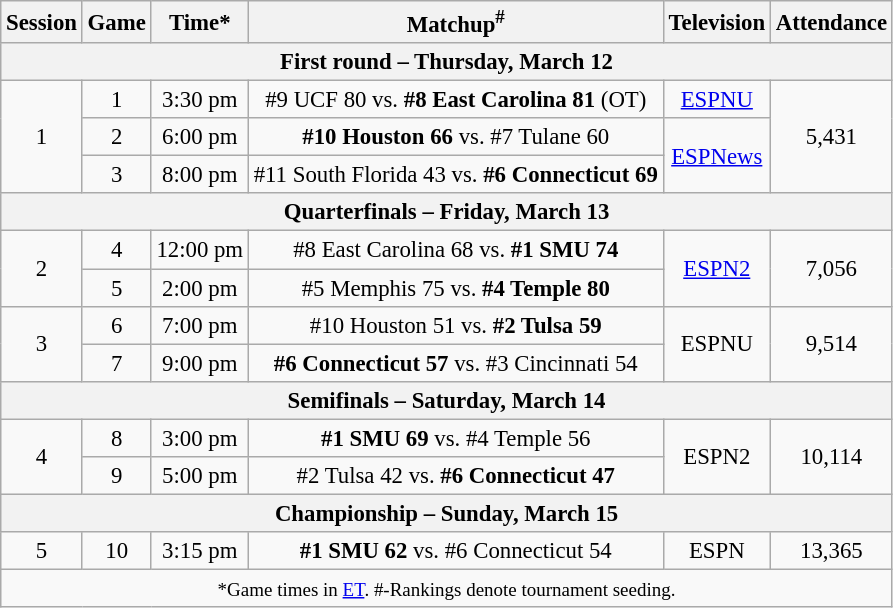<table class="wikitable" style="font-size:95%;text-align:center">
<tr>
<th>Session</th>
<th>Game</th>
<th>Time*</th>
<th>Matchup<sup>#</sup></th>
<th>Television</th>
<th>Attendance</th>
</tr>
<tr>
<th colspan=7>First round – Thursday, March 12</th>
</tr>
<tr>
<td rowspan=3>1</td>
<td>1</td>
<td>3:30 pm</td>
<td>#9 UCF 80 vs. <strong>#8 East Carolina 81</strong> (OT)</td>
<td><a href='#'>ESPNU</a></td>
<td rowspan=3>5,431</td>
</tr>
<tr>
<td>2</td>
<td>6:00 pm</td>
<td><strong>#10 Houston 66</strong> vs. #7 Tulane 60</td>
<td rowspan=2><a href='#'>ESPNews</a></td>
</tr>
<tr>
<td>3</td>
<td>8:00 pm</td>
<td>#11 South Florida 43 vs. <strong>#6 Connecticut 69</strong></td>
</tr>
<tr>
<th colspan=6>Quarterfinals – Friday, March 13</th>
</tr>
<tr>
<td rowspan=2>2</td>
<td>4</td>
<td>12:00 pm</td>
<td>#8 East Carolina 68 vs. <strong>#1 SMU 74</strong></td>
<td rowspan=2><a href='#'>ESPN2</a></td>
<td rowspan=2>7,056</td>
</tr>
<tr>
<td>5</td>
<td>2:00 pm</td>
<td>#5 Memphis 75 vs. <strong>#4 Temple 80</strong></td>
</tr>
<tr>
<td rowspan=2>3</td>
<td>6</td>
<td>7:00 pm</td>
<td>#10 Houston 51 vs. <strong>#2 Tulsa 59</strong></td>
<td rowspan=2>ESPNU</td>
<td rowspan=2>9,514</td>
</tr>
<tr>
<td>7</td>
<td>9:00 pm</td>
<td><strong>#6 Connecticut 57</strong> vs. #3 Cincinnati 54</td>
</tr>
<tr>
<th colspan=7>Semifinals – Saturday, March 14</th>
</tr>
<tr>
<td rowspan=2>4</td>
<td>8</td>
<td>3:00 pm</td>
<td><strong>#1 SMU 69</strong> vs. #4 Temple 56</td>
<td rowspan=2>ESPN2</td>
<td rowspan=2>10,114</td>
</tr>
<tr>
<td>9</td>
<td>5:00 pm</td>
<td>#2 Tulsa 42 vs. <strong>#6 Connecticut 47</strong></td>
</tr>
<tr>
<th colspan=7>Championship – Sunday, March 15</th>
</tr>
<tr>
<td>5</td>
<td>10</td>
<td>3:15 pm</td>
<td><strong>#1 SMU 62</strong> vs. #6 Connecticut 54</td>
<td>ESPN</td>
<td>13,365</td>
</tr>
<tr>
<td colspan=6><small>*Game times in <a href='#'>ET</a>. #-Rankings denote tournament seeding.</small></td>
</tr>
</table>
